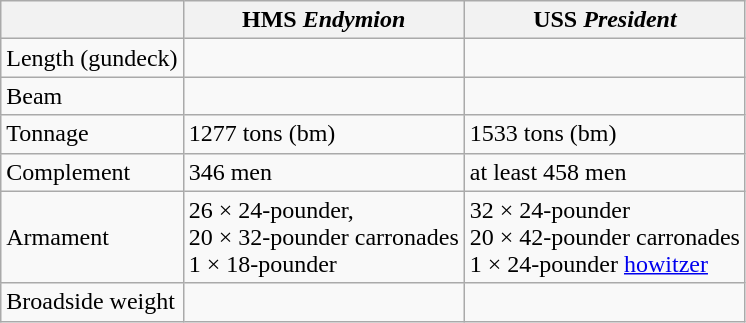<table class="wikitable">
<tr>
<th></th>
<th>HMS <em>Endymion</em></th>
<th>USS <em>President</em></th>
</tr>
<tr>
<td>Length (gundeck)</td>
<td></td>
<td></td>
</tr>
<tr>
<td>Beam</td>
<td></td>
<td></td>
</tr>
<tr>
<td>Tonnage</td>
<td>1277 tons (bm)</td>
<td>1533 tons (bm)</td>
</tr>
<tr>
<td>Complement</td>
<td>346 men</td>
<td>at least 458 men</td>
</tr>
<tr>
<td>Armament</td>
<td>26 × 24-pounder, <br>20 × 32-pounder carronades<br>1 × 18-pounder</td>
<td>32 × 24-pounder<br>20 × 42-pounder carronades<br>1 × 24-pounder <a href='#'>howitzer</a></td>
</tr>
<tr>
<td>Broadside weight</td>
<td></td>
<td></td>
</tr>
</table>
